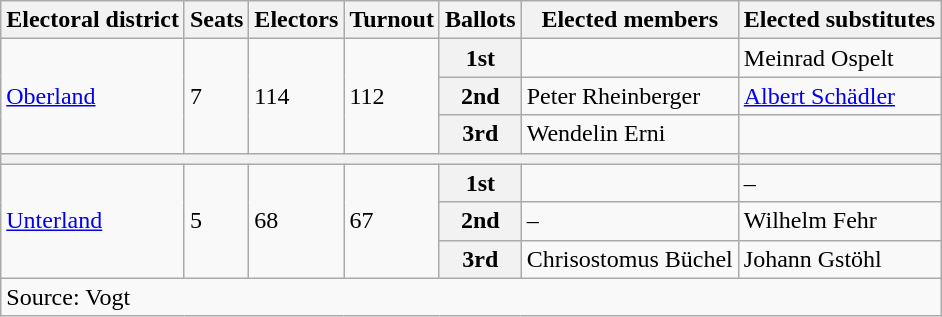<table class="wikitable">
<tr>
<th>Electoral district</th>
<th>Seats</th>
<th>Electors</th>
<th>Turnout</th>
<th>Ballots</th>
<th>Elected members</th>
<th>Elected substitutes</th>
</tr>
<tr>
<td rowspan="3"><a href='#'>Oberland</a></td>
<td rowspan="3">7</td>
<td rowspan="3">114</td>
<td rowspan="3">112</td>
<th>1st</th>
<td style="text-align: right;"></td>
<td>Meinrad Ospelt</td>
</tr>
<tr>
<th>2nd</th>
<td>Peter Rheinberger</td>
<td><a href='#'>Albert Schädler</a></td>
</tr>
<tr>
<th>3rd</th>
<td>Wendelin Erni</td>
<td></td>
</tr>
<tr>
<th colspan="6"></th>
<th></th>
</tr>
<tr>
<td rowspan="3"><a href='#'>Unterland</a></td>
<td rowspan="3">5</td>
<td rowspan="3">68</td>
<td rowspan="3">67</td>
<th>1st</th>
<td></td>
<td>–</td>
</tr>
<tr>
<th>2nd</th>
<td>–</td>
<td>Wilhelm Fehr</td>
</tr>
<tr>
<th>3rd</th>
<td>Chrisostomus Büchel</td>
<td>Johann Gstöhl</td>
</tr>
<tr>
<td colspan="7">Source: Vogt</td>
</tr>
</table>
